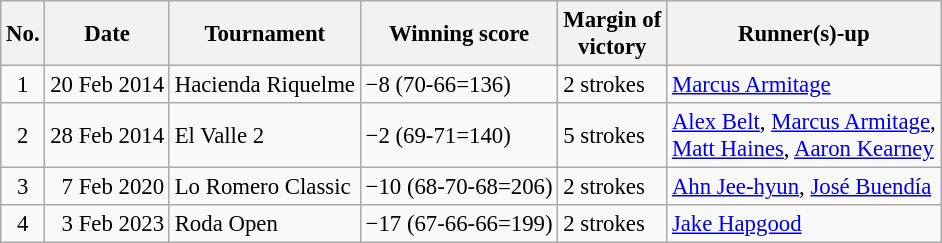<table class="wikitable" style="font-size:95%;">
<tr>
<th>No.</th>
<th>Date</th>
<th>Tournament</th>
<th>Winning score</th>
<th>Margin of<br>victory</th>
<th>Runner(s)-up</th>
</tr>
<tr>
<td align=center>1</td>
<td align=right>20 Feb 2014</td>
<td>Hacienda Riquelme</td>
<td>−8 (70-66=136)</td>
<td>2 strokes</td>
<td> <a href='#'>Marcus Armitage</a></td>
</tr>
<tr>
<td align=center>2</td>
<td align=right>28 Feb 2014</td>
<td>El Valle 2</td>
<td>−2 (69-71=140)</td>
<td>5 strokes</td>
<td> <a href='#'>Alex Belt</a>,  <a href='#'>Marcus Armitage</a>,<br> <a href='#'>Matt Haines</a>,  <a href='#'>Aaron Kearney</a></td>
</tr>
<tr>
<td align=center>3</td>
<td align=right>7 Feb 2020</td>
<td>Lo Romero Classic</td>
<td>−10 (68-70-68=206)</td>
<td>2 strokes</td>
<td> <a href='#'>Ahn Jee-hyun</a>,  <a href='#'>José Buendía</a></td>
</tr>
<tr>
<td align=center>4</td>
<td align=right>3 Feb 2023</td>
<td>Roda Open</td>
<td>−17 (67-66-66=199)</td>
<td>2 strokes</td>
<td> <a href='#'>Jake Hapgood</a></td>
</tr>
</table>
